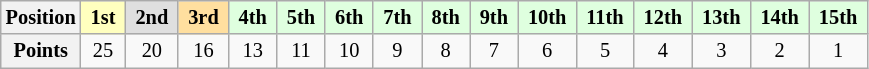<table class="wikitable" style="font-size:85%; text-align:center">
<tr>
<th>Position</th>
<td style="background:#ffffbf;"> <strong>1st</strong> </td>
<td style="background:#dfdfdf;"> <strong>2nd</strong> </td>
<td style="background:#ffdf9f;"> <strong>3rd</strong> </td>
<td style="background:#dfffdf;"> <strong>4th</strong> </td>
<td style="background:#dfffdf;"> <strong>5th</strong> </td>
<td style="background:#dfffdf;"> <strong>6th</strong> </td>
<td style="background:#dfffdf;"> <strong>7th</strong> </td>
<td style="background:#dfffdf;"> <strong>8th</strong> </td>
<td style="background:#dfffdf;"> <strong>9th</strong> </td>
<td style="background:#dfffdf;"> <strong>10th</strong> </td>
<td style="background:#dfffdf;"> <strong>11th</strong> </td>
<td style="background:#dfffdf;"> <strong>12th</strong> </td>
<td style="background:#dfffdf;"> <strong>13th</strong> </td>
<td style="background:#dfffdf;"> <strong>14th</strong> </td>
<td style="background:#dfffdf;"> <strong>15th</strong> </td>
</tr>
<tr>
<th>Points</th>
<td>25</td>
<td>20</td>
<td>16</td>
<td>13</td>
<td>11</td>
<td>10</td>
<td>9</td>
<td>8</td>
<td>7</td>
<td>6</td>
<td>5</td>
<td>4</td>
<td>3</td>
<td>2</td>
<td>1</td>
</tr>
</table>
